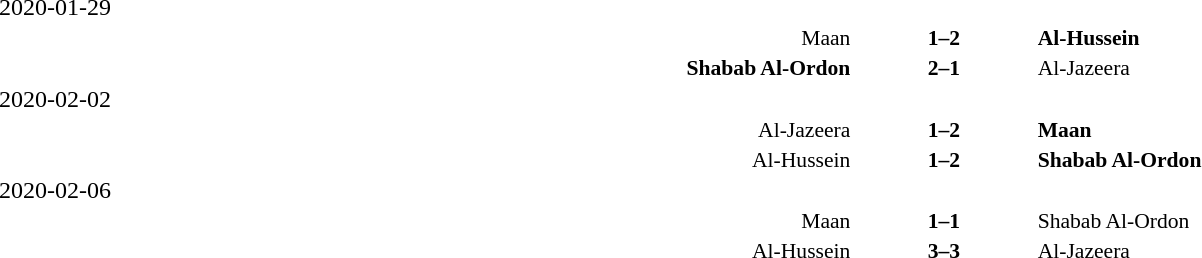<table width="100%" cellspacing="1">
<tr>
<td>2020-01-29</td>
</tr>
<tr style="font-size:90%">
<td align="right">Maan</td>
<td align="center"><strong>1–2</strong></td>
<td><strong>Al-Hussein</strong></td>
</tr>
<tr style="font-size:90%">
<td align="right"><strong>Shabab Al-Ordon</strong></td>
<td align="center"><strong>2–1</strong></td>
<td>Al-Jazeera</td>
</tr>
<tr>
<td>2020-02-02</td>
</tr>
<tr style="font-size:90%">
<td align="right">Al-Jazeera</td>
<td align="center"><strong>1–2</strong></td>
<td><strong>Maan</strong></td>
</tr>
<tr style="font-size:90%">
<td align="right">Al-Hussein</td>
<td align="center"><strong>1–2</strong></td>
<td><strong>Shabab Al-Ordon</strong></td>
</tr>
<tr>
<td>2020-02-06</td>
</tr>
<tr style="font-size:90%">
<td align="right">Maan</td>
<td align="center"><strong>1–1</strong></td>
<td>Shabab Al-Ordon</td>
</tr>
<tr style="font-size:90%">
<td align="right">Al-Hussein</td>
<td align="center"><strong>3–3</strong></td>
<td>Al-Jazeera</td>
</tr>
</table>
